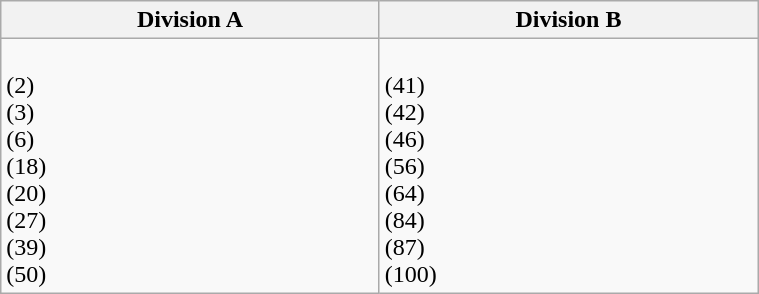<table class="wikitable" width="40%">
<tr>
<th width="50%">Division A</th>
<th width="50%">Division B</th>
</tr>
<tr>
<td><br> (2)<br> 
 (3)<br> 
 (6)<br> 
 (18)<br> 
 (20)<br> 
 (27)<br> 
 (39)<br>
 (50)<br></td>
<td><br> (41)<br> 
 (42)<br> 
 (46)<br>  
 (56)<br> 
 (64)<br> 
 (84)<br> 
 (87)<br> 
 (100)<br></td>
</tr>
</table>
